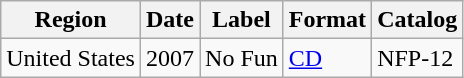<table class="wikitable">
<tr>
<th>Region</th>
<th>Date</th>
<th>Label</th>
<th>Format</th>
<th>Catalog</th>
</tr>
<tr>
<td>United States</td>
<td>2007</td>
<td>No Fun</td>
<td><a href='#'>CD</a></td>
<td>NFP-12</td>
</tr>
</table>
